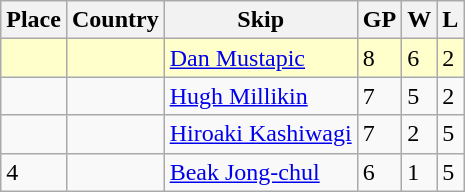<table class="wikitable">
<tr>
<th>Place</th>
<th>Country</th>
<th>Skip</th>
<th>GP</th>
<th>W</th>
<th>L</th>
</tr>
<tr bgcolor=#ffffcc>
<td></td>
<td></td>
<td><a href='#'>Dan Mustapic</a></td>
<td>8</td>
<td>6</td>
<td>2</td>
</tr>
<tr>
<td></td>
<td></td>
<td><a href='#'>Hugh Millikin</a></td>
<td>7</td>
<td>5</td>
<td>2</td>
</tr>
<tr>
<td></td>
<td></td>
<td><a href='#'>Hiroaki Kashiwagi</a></td>
<td>7</td>
<td>2</td>
<td>5</td>
</tr>
<tr>
<td>4</td>
<td></td>
<td><a href='#'>Beak Jong-chul</a></td>
<td>6</td>
<td>1</td>
<td>5</td>
</tr>
</table>
